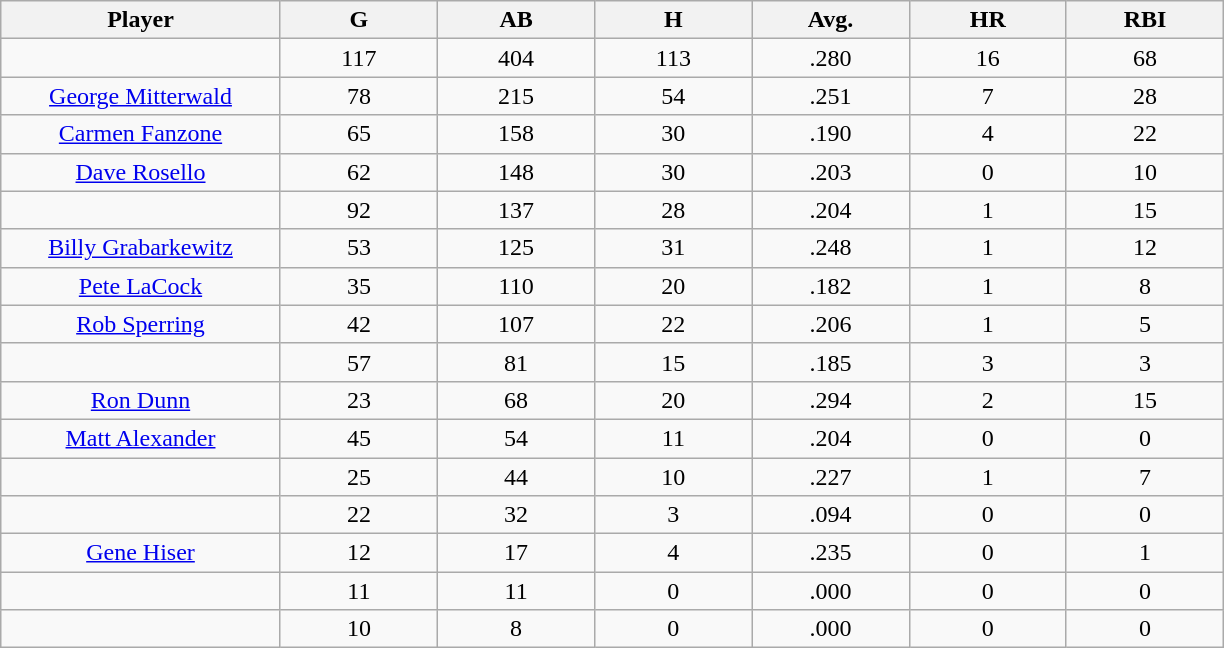<table class="wikitable sortable">
<tr>
<th bgcolor="#DDDDFF" width="16%">Player</th>
<th bgcolor="#DDDDFF" width="9%">G</th>
<th bgcolor="#DDDDFF" width="9%">AB</th>
<th bgcolor="#DDDDFF" width="9%">H</th>
<th bgcolor="#DDDDFF" width="9%">Avg.</th>
<th bgcolor="#DDDDFF" width="9%">HR</th>
<th bgcolor="#DDDDFF" width="9%">RBI</th>
</tr>
<tr align="center">
<td></td>
<td>117</td>
<td>404</td>
<td>113</td>
<td>.280</td>
<td>16</td>
<td>68</td>
</tr>
<tr align="center">
<td><a href='#'>George Mitterwald</a></td>
<td>78</td>
<td>215</td>
<td>54</td>
<td>.251</td>
<td>7</td>
<td>28</td>
</tr>
<tr align=center>
<td><a href='#'>Carmen Fanzone</a></td>
<td>65</td>
<td>158</td>
<td>30</td>
<td>.190</td>
<td>4</td>
<td>22</td>
</tr>
<tr align=center>
<td><a href='#'>Dave Rosello</a></td>
<td>62</td>
<td>148</td>
<td>30</td>
<td>.203</td>
<td>0</td>
<td>10</td>
</tr>
<tr align=center>
<td></td>
<td>92</td>
<td>137</td>
<td>28</td>
<td>.204</td>
<td>1</td>
<td>15</td>
</tr>
<tr align="center">
<td><a href='#'>Billy Grabarkewitz</a></td>
<td>53</td>
<td>125</td>
<td>31</td>
<td>.248</td>
<td>1</td>
<td>12</td>
</tr>
<tr align=center>
<td><a href='#'>Pete LaCock</a></td>
<td>35</td>
<td>110</td>
<td>20</td>
<td>.182</td>
<td>1</td>
<td>8</td>
</tr>
<tr align=center>
<td><a href='#'>Rob Sperring</a></td>
<td>42</td>
<td>107</td>
<td>22</td>
<td>.206</td>
<td>1</td>
<td>5</td>
</tr>
<tr align=center>
<td></td>
<td>57</td>
<td>81</td>
<td>15</td>
<td>.185</td>
<td>3</td>
<td>3</td>
</tr>
<tr align="center">
<td><a href='#'>Ron Dunn</a></td>
<td>23</td>
<td>68</td>
<td>20</td>
<td>.294</td>
<td>2</td>
<td>15</td>
</tr>
<tr align=center>
<td><a href='#'>Matt Alexander</a></td>
<td>45</td>
<td>54</td>
<td>11</td>
<td>.204</td>
<td>0</td>
<td>0</td>
</tr>
<tr align=center>
<td></td>
<td>25</td>
<td>44</td>
<td>10</td>
<td>.227</td>
<td>1</td>
<td>7</td>
</tr>
<tr align="center">
<td></td>
<td>22</td>
<td>32</td>
<td>3</td>
<td>.094</td>
<td>0</td>
<td>0</td>
</tr>
<tr align="center">
<td><a href='#'>Gene Hiser</a></td>
<td>12</td>
<td>17</td>
<td>4</td>
<td>.235</td>
<td>0</td>
<td>1</td>
</tr>
<tr align=center>
<td></td>
<td>11</td>
<td>11</td>
<td>0</td>
<td>.000</td>
<td>0</td>
<td>0</td>
</tr>
<tr align="center">
<td></td>
<td>10</td>
<td>8</td>
<td>0</td>
<td>.000</td>
<td>0</td>
<td>0</td>
</tr>
</table>
